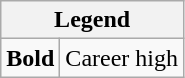<table class="wikitable mw-collapsible mw-collapsed">
<tr>
<th colspan="2">Legend</th>
</tr>
<tr>
<td><strong>Bold</strong></td>
<td>Career high</td>
</tr>
</table>
